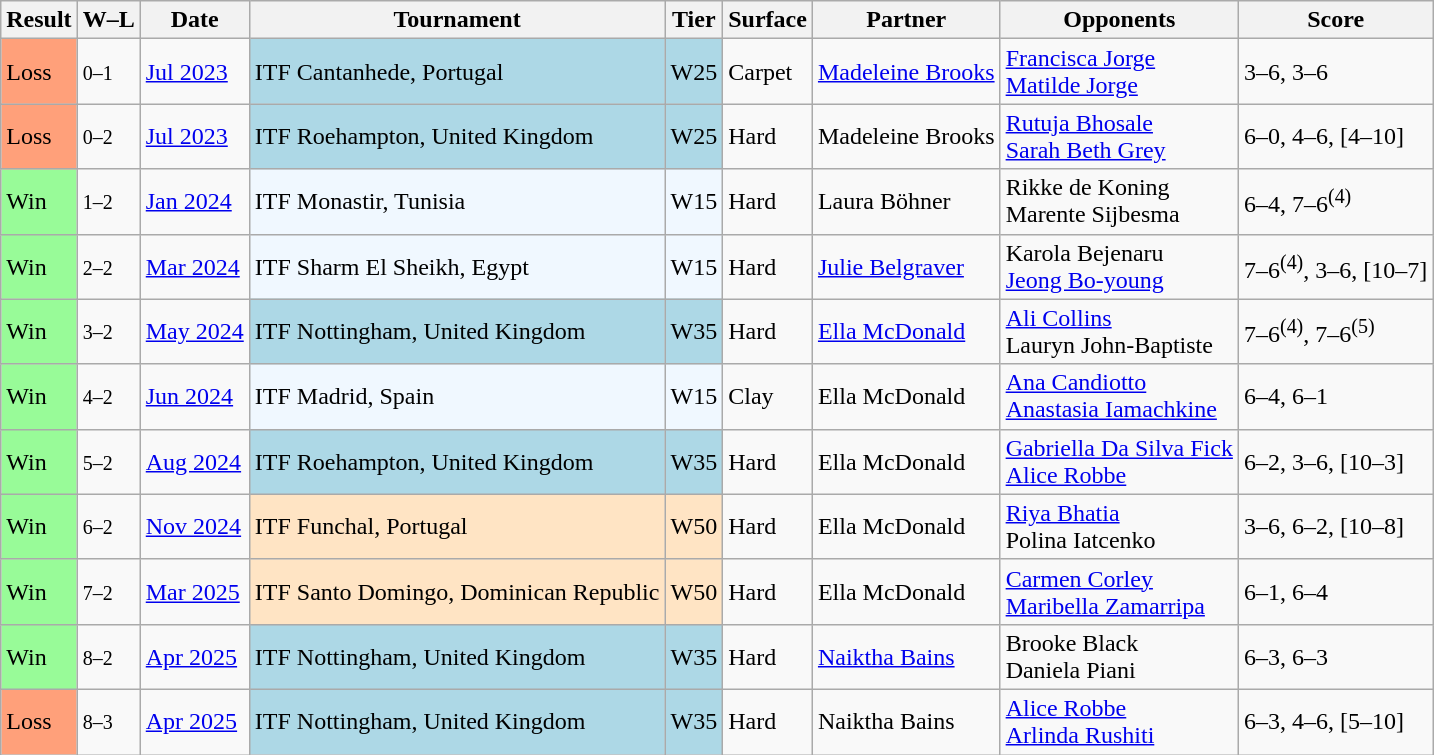<table class="sortable wikitable">
<tr>
<th>Result</th>
<th class="unsortable">W–L</th>
<th>Date</th>
<th>Tournament</th>
<th>Tier</th>
<th>Surface</th>
<th>Partner</th>
<th>Opponents</th>
<th class="unsortable">Score</th>
</tr>
<tr>
<td style="background:#FFA07A;">Loss</td>
<td><small>0–1</small></td>
<td><a href='#'>Jul 2023</a></td>
<td style="background:lightblue;">ITF Cantanhede, Portugal</td>
<td style="background:lightblue;">W25</td>
<td>Carpet</td>
<td> <a href='#'>Madeleine Brooks</a></td>
<td> <a href='#'>Francisca Jorge</a><br> <a href='#'>Matilde Jorge</a></td>
<td>3–6, 3–6</td>
</tr>
<tr>
<td style="background:#FFA07A;">Loss</td>
<td><small>0–2</small></td>
<td><a href='#'>Jul 2023</a></td>
<td style="background:lightblue;">ITF Roehampton, United Kingdom</td>
<td style="background:lightblue;">W25</td>
<td>Hard</td>
<td> Madeleine Brooks</td>
<td> <a href='#'>Rutuja Bhosale</a><br> <a href='#'>Sarah Beth Grey</a></td>
<td>6–0, 4–6, [4–10]</td>
</tr>
<tr>
<td style="background:#98fb98;">Win</td>
<td><small>1–2</small></td>
<td><a href='#'>Jan 2024</a></td>
<td style="background:#f0f8ff;">ITF Monastir, Tunisia</td>
<td style="background:#f0f8ff;">W15</td>
<td>Hard</td>
<td> Laura Böhner</td>
<td> Rikke de Koning <br> Marente Sijbesma</td>
<td>6–4, 7–6<sup>(4)</sup></td>
</tr>
<tr>
<td bgcolor=#98FB98>Win</td>
<td><small>2–2</small></td>
<td><a href='#'>Mar 2024</a></td>
<td style="background:#f0f8ff;">ITF Sharm El Sheikh, Egypt</td>
<td style="background:#f0f8ff;">W15</td>
<td>Hard</td>
<td> <a href='#'>Julie Belgraver</a></td>
<td> Karola Bejenaru <br>  <a href='#'>Jeong Bo-young</a></td>
<td>7–6<sup>(4)</sup>, 3–6, [10–7]</td>
</tr>
<tr>
<td style="background:#98fb98;">Win</td>
<td><small>3–2</small></td>
<td><a href='#'>May 2024</a></td>
<td style="background:lightblue;">ITF Nottingham, United Kingdom</td>
<td style="background:lightblue;">W35</td>
<td>Hard</td>
<td> <a href='#'>Ella McDonald</a></td>
<td> <a href='#'>Ali Collins</a><br> Lauryn John-Baptiste</td>
<td>7–6<sup>(4)</sup>, 7–6<sup>(5)</sup></td>
</tr>
<tr>
<td style="background:#98fb98;">Win</td>
<td><small>4–2</small></td>
<td><a href='#'>Jun 2024</a></td>
<td style="background:#f0f8ff;">ITF Madrid, Spain</td>
<td style="background:#f0f8ff;">W15</td>
<td>Clay</td>
<td> Ella McDonald</td>
<td> <a href='#'>Ana Candiotto</a> <br> <a href='#'>Anastasia Iamachkine</a></td>
<td>6–4, 6–1</td>
</tr>
<tr>
<td style="background:#98fb98;">Win</td>
<td><small>5–2</small></td>
<td><a href='#'>Aug 2024</a></td>
<td style="background:lightblue;">ITF Roehampton, United Kingdom</td>
<td style="background:lightblue;">W35</td>
<td>Hard</td>
<td> Ella McDonald</td>
<td> <a href='#'>Gabriella Da Silva Fick</a><br> <a href='#'>Alice Robbe</a></td>
<td>6–2, 3–6, [10–3]</td>
</tr>
<tr>
<td style="background:#98fb98;">Win</td>
<td><small>6–2</small></td>
<td><a href='#'>Nov 2024</a></td>
<td style="background:#ffe4c4;">ITF Funchal, Portugal</td>
<td style="background:#ffe4c4;">W50</td>
<td>Hard</td>
<td> Ella McDonald</td>
<td> <a href='#'>Riya Bhatia</a><br> Polina Iatcenko</td>
<td>3–6, 6–2, [10–8]</td>
</tr>
<tr>
<td style="background:#98fb98;">Win</td>
<td><small>7–2</small></td>
<td><a href='#'>Mar 2025</a></td>
<td style="background:#ffe4c4;">ITF Santo Domingo, Dominican Republic</td>
<td style="background:#ffe4c4;">W50</td>
<td>Hard</td>
<td> Ella McDonald</td>
<td> <a href='#'>Carmen Corley</a><br> <a href='#'>Maribella Zamarripa</a></td>
<td>6–1, 6–4</td>
</tr>
<tr>
<td style="background:#98fb98;">Win</td>
<td><small>8–2</small></td>
<td><a href='#'>Apr 2025</a></td>
<td style="background:lightblue;">ITF Nottingham, United Kingdom</td>
<td style="background:lightblue;">W35</td>
<td>Hard</td>
<td> <a href='#'>Naiktha Bains</a></td>
<td> Brooke Black <br> Daniela Piani</td>
<td>6–3, 6–3</td>
</tr>
<tr>
<td style="background:#FFA07A;">Loss</td>
<td><small>8–3</small></td>
<td><a href='#'>Apr 2025</a></td>
<td style="background:lightblue;">ITF Nottingham, United Kingdom</td>
<td style="background:lightblue;">W35</td>
<td>Hard</td>
<td> Naiktha Bains</td>
<td> <a href='#'>Alice Robbe</a> <br> <a href='#'>Arlinda Rushiti</a></td>
<td>6–3, 4–6, [5–10]</td>
</tr>
</table>
